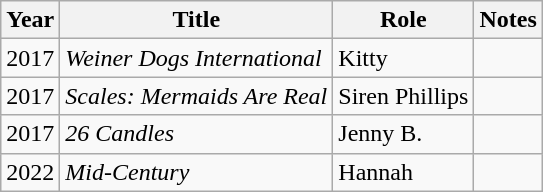<table class="wikitable sortable">
<tr>
<th>Year</th>
<th>Title</th>
<th>Role</th>
<th class="unsortable">Notes</th>
</tr>
<tr>
<td>2017</td>
<td><em>Weiner Dogs International</em></td>
<td>Kitty</td>
<td></td>
</tr>
<tr>
<td>2017</td>
<td><em>Scales: Mermaids Are Real</em></td>
<td>Siren Phillips</td>
<td></td>
</tr>
<tr>
<td>2017</td>
<td><em>26 Candles</em></td>
<td>Jenny B.</td>
<td></td>
</tr>
<tr>
<td>2022</td>
<td><em>Mid-Century</em></td>
<td>Hannah</td>
<td></td>
</tr>
</table>
